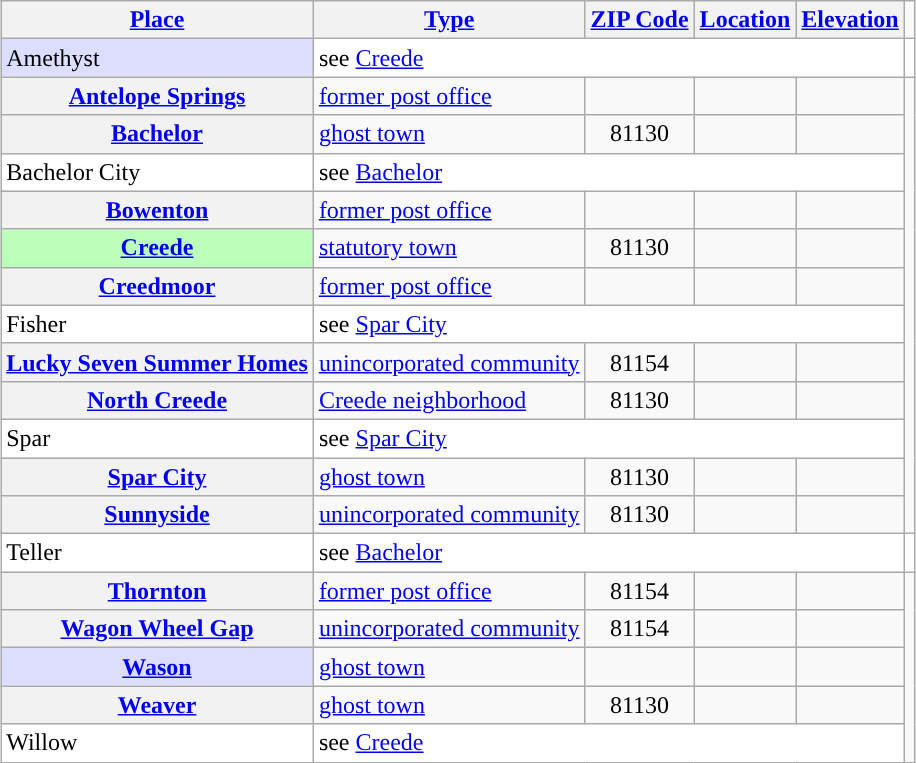<table class="wikitable sortable  plainrowheaders" style="margin:auto;">
<tr>
<th scope=col><a href='#'>Place</a></th>
<th scope=col><a href='#'>Type</a></th>
<th scope=col><a href='#'>ZIP Code</a></th>
<th scope=col><a href='#'>Location</a></th>
<th scope=col><a href='#'>Elevation</a></th>
</tr>
<tr bgcolor=white>
<td style="background:#DDDDFF;">Amethyst</td>
<td colspan=4>see <a href='#'>Creede</a></td>
<td align=center></td>
</tr>
<tr>
<th scope=row><a href='#'>Antelope Springs</a></th>
<td><a href='#'>former post office</a></td>
<td align=center></td>
<td></td>
<td></td>
</tr>
<tr>
<th scope=row><a href='#'>Bachelor</a></th>
<td><a href='#'>ghost town</a></td>
<td align=center>81130</td>
<td></td>
<td></td>
</tr>
<tr bgcolor=white>
<td>Bachelor City</td>
<td colspan=4>see <a href='#'>Bachelor</a></td>
</tr>
<tr>
<th scope=row><a href='#'>Bowenton</a></th>
<td><a href='#'>former post office</a></td>
<td align=center></td>
<td></td>
<td></td>
</tr>
<tr>
<th scope=row style="background:#BBFFBB;"><a href='#'>Creede</a></th>
<td><a href='#'>statutory town</a></td>
<td align=center>81130</td>
<td></td>
<td align=right></td>
</tr>
<tr>
<th scope=row><a href='#'>Creedmoor</a></th>
<td><a href='#'>former post office</a></td>
<td align=center></td>
<td></td>
<td></td>
</tr>
<tr bgcolor=white>
<td>Fisher</td>
<td colspan=4>see <a href='#'>Spar City</a></td>
</tr>
<tr>
<th scope=row><a href='#'>Lucky Seven Summer Homes</a></th>
<td><a href='#'>unincorporated community</a></td>
<td align=center>81154</td>
<td></td>
<td align=right></td>
</tr>
<tr>
<th scope=row><a href='#'>North Creede</a></th>
<td><a href='#'>Creede neighborhood</a></td>
<td align=center>81130</td>
<td></td>
<td align=right></td>
</tr>
<tr bgcolor=white>
<td>Spar</td>
<td colspan=4>see <a href='#'>Spar City</a></td>
</tr>
<tr>
<th scope=row><a href='#'>Spar City</a></th>
<td><a href='#'>ghost town</a></td>
<td align=center>81130</td>
<td></td>
<td align=right></td>
</tr>
<tr>
<th scope=row><a href='#'>Sunnyside</a></th>
<td><a href='#'>unincorporated community</a></td>
<td align=center>81130</td>
<td></td>
<td align=right></td>
</tr>
<tr bgcolor=white>
<td>Teller</td>
<td colspan=4>see <a href='#'>Bachelor</a></td>
<td align=center></td>
</tr>
<tr>
<th scope=row><a href='#'>Thornton</a></th>
<td><a href='#'>former post office</a></td>
<td align=center>81154</td>
<td></td>
<td></td>
</tr>
<tr>
<th scope=row><a href='#'>Wagon Wheel Gap</a></th>
<td><a href='#'>unincorporated community</a></td>
<td align=center>81154</td>
<td></td>
<td></td>
</tr>
<tr>
<th scope=row style="background:#DDDDFF;"><a href='#'>Wason</a></th>
<td><a href='#'>ghost town</a></td>
<td align=center></td>
<td></td>
<td></td>
</tr>
<tr>
<th scope=row><a href='#'>Weaver</a></th>
<td><a href='#'>ghost town</a></td>
<td align=center>81130</td>
<td></td>
<td align=right></td>
</tr>
<tr bgcolor=white>
<td>Willow</td>
<td colspan=4>see <a href='#'>Creede</a></td>
</tr>
</table>
